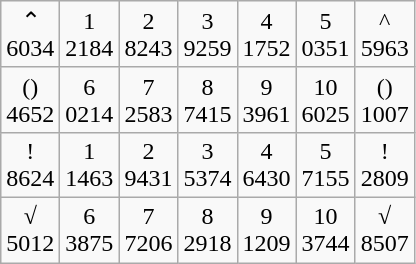<table class="wikitable" style="text-align:center">
<tr>
<td>⌃<br>6034</td>
<td>1<br>2184</td>
<td>2<br>8243</td>
<td>3<br>9259</td>
<td>4<br>1752</td>
<td>5<br>0351</td>
<td>^<br>5963</td>
</tr>
<tr>
<td>()<br>4652</td>
<td>6<br>0214</td>
<td>7<br>2583</td>
<td>8<br>7415</td>
<td>9<br>3961</td>
<td>10<br>6025</td>
<td>()<br>1007</td>
</tr>
<tr>
<td>!<br>8624</td>
<td>1<br>1463</td>
<td>2<br>9431</td>
<td>3<br>5374</td>
<td>4<br>6430</td>
<td>5<br>7155</td>
<td>!<br>2809</td>
</tr>
<tr>
<td>√<br>5012</td>
<td>6<br>3875</td>
<td>7<br>7206</td>
<td>8<br>2918</td>
<td>9<br>1209</td>
<td>10<br>3744</td>
<td>√<br>8507</td>
</tr>
</table>
